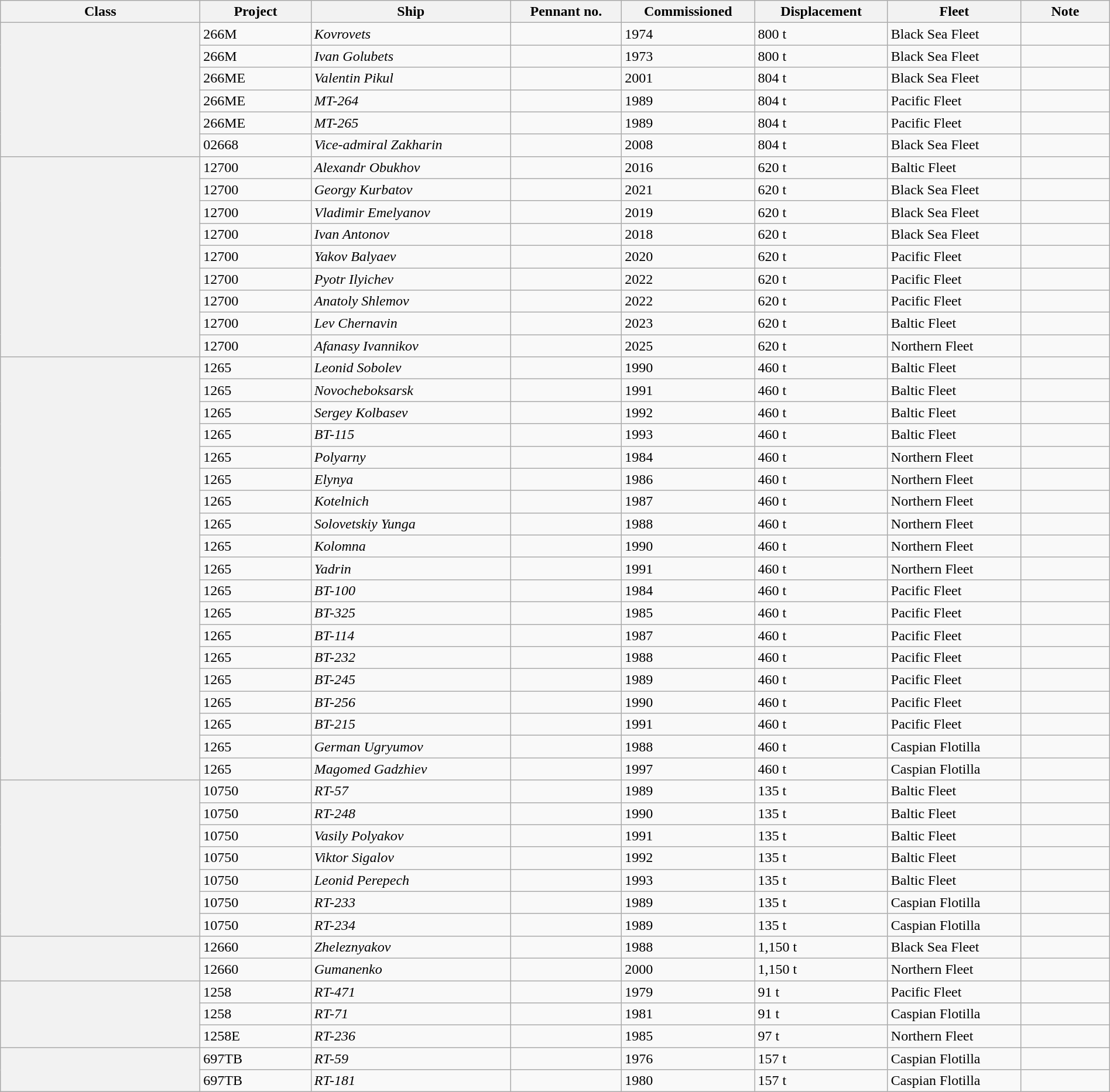<table class="wikitable sortable" style="margin:auto; width:100%;">
<tr>
<th style="text-align:center; width:18%;">Class</th>
<th style="text-align:center; width:10%;">Project</th>
<th style="text-align:center; width:18%;">Ship</th>
<th style="text-align:center; width:10%;">Pennant no.</th>
<th style="text-align:center; width:12%;">Commissioned</th>
<th style="text-align:center; width:12%;">Displacement</th>
<th style="text-align:center; width:12%;">Fleet</th>
<th style="text-align:center; width:8%;">Note</th>
</tr>
<tr>
<th rowspan="6"></th>
<td>266M</td>
<td><em>Kovrovets</em></td>
<td></td>
<td>1974</td>
<td>800 t</td>
<td>Black Sea Fleet</td>
<td></td>
</tr>
<tr>
<td>266M</td>
<td><em>Ivan Golubets</em></td>
<td></td>
<td>1973</td>
<td>800 t</td>
<td>Black Sea Fleet</td>
<td></td>
</tr>
<tr>
<td>266ME</td>
<td><em>Valentin Pikul</em></td>
<td></td>
<td>2001</td>
<td>804 t</td>
<td>Black Sea Fleet</td>
<td></td>
</tr>
<tr>
<td>266ME</td>
<td><em>MT-264</em></td>
<td></td>
<td>1989</td>
<td>804 t</td>
<td>Pacific Fleet</td>
<td></td>
</tr>
<tr>
<td>266ME</td>
<td><em>MT-265</em></td>
<td></td>
<td>1989</td>
<td>804 t</td>
<td>Pacific Fleet</td>
<td></td>
</tr>
<tr>
<td>02668</td>
<td><em>Vice-admiral Zakharin</em></td>
<td></td>
<td>2008</td>
<td>804 t</td>
<td>Black Sea Fleet</td>
<td></td>
</tr>
<tr>
<th rowspan="9"></th>
<td>12700</td>
<td><em>Alexandr Obukhov</em></td>
<td></td>
<td>2016</td>
<td>620 t</td>
<td>Baltic Fleet</td>
<td></td>
</tr>
<tr>
<td>12700</td>
<td><em>Georgy Kurbatov</em></td>
<td></td>
<td>2021</td>
<td>620 t</td>
<td>Black Sea Fleet</td>
<td></td>
</tr>
<tr>
<td>12700</td>
<td><em>Vladimir Emelyanov</em></td>
<td></td>
<td>2019</td>
<td>620 t</td>
<td>Black Sea Fleet</td>
<td></td>
</tr>
<tr>
<td>12700</td>
<td><em>Ivan Antonov</em></td>
<td></td>
<td>2018</td>
<td>620 t</td>
<td>Black Sea Fleet</td>
<td></td>
</tr>
<tr>
<td>12700</td>
<td><em>Yakov Balyaev</em></td>
<td></td>
<td>2020</td>
<td>620 t</td>
<td>Pacific Fleet</td>
<td></td>
</tr>
<tr>
<td>12700</td>
<td><em>Pyotr Ilyichev</em></td>
<td></td>
<td>2022</td>
<td>620 t</td>
<td>Pacific Fleet</td>
<td></td>
</tr>
<tr>
<td>12700</td>
<td><em>Anatoly Shlemov</em></td>
<td></td>
<td>2022</td>
<td>620 t</td>
<td>Pacific Fleet</td>
<td></td>
</tr>
<tr>
<td>12700</td>
<td><em>Lev Chernavin</em></td>
<td></td>
<td>2023</td>
<td>620 t</td>
<td>Baltic Fleet</td>
<td></td>
</tr>
<tr>
<td>12700</td>
<td><em>Afanasy Ivannikov</em></td>
<td></td>
<td>2025</td>
<td>620 t</td>
<td>Northern Fleet</td>
<td></td>
</tr>
<tr>
<th rowspan="19"></th>
<td>1265</td>
<td><em>Leonid Sobolev</em></td>
<td></td>
<td>1990</td>
<td>460 t</td>
<td>Baltic Fleet</td>
<td></td>
</tr>
<tr>
<td>1265</td>
<td><em>Novocheboksarsk</em></td>
<td></td>
<td>1991</td>
<td>460 t</td>
<td>Baltic Fleet</td>
<td></td>
</tr>
<tr>
<td>1265</td>
<td><em>Sergey Kolbasev</em></td>
<td></td>
<td>1992</td>
<td>460 t</td>
<td>Baltic Fleet</td>
<td></td>
</tr>
<tr>
<td>1265</td>
<td><em>BT-115</em></td>
<td></td>
<td>1993</td>
<td>460 t</td>
<td>Baltic Fleet</td>
<td></td>
</tr>
<tr>
<td>1265</td>
<td><em>Polyarny</em></td>
<td></td>
<td>1984</td>
<td>460 t</td>
<td>Northern Fleet</td>
<td></td>
</tr>
<tr>
<td>1265</td>
<td><em>Elynya</em></td>
<td></td>
<td>1986</td>
<td>460 t</td>
<td>Northern Fleet</td>
<td></td>
</tr>
<tr>
<td>1265</td>
<td><em>Kotelnich</em></td>
<td></td>
<td>1987</td>
<td>460 t</td>
<td>Northern Fleet</td>
<td></td>
</tr>
<tr>
<td>1265</td>
<td><em>Solovetskiy Yunga</em></td>
<td></td>
<td>1988</td>
<td>460 t</td>
<td>Northern Fleet</td>
<td></td>
</tr>
<tr>
<td>1265</td>
<td><em>Kolomna</em></td>
<td></td>
<td>1990</td>
<td>460 t</td>
<td>Northern Fleet</td>
<td></td>
</tr>
<tr>
<td>1265</td>
<td><em>Yadrin</em></td>
<td></td>
<td>1991</td>
<td>460 t</td>
<td>Northern Fleet</td>
<td></td>
</tr>
<tr>
<td>1265</td>
<td><em>BT-100</em></td>
<td></td>
<td>1984</td>
<td>460 t</td>
<td>Pacific Fleet</td>
<td></td>
</tr>
<tr>
<td>1265</td>
<td><em>BT-325</em></td>
<td></td>
<td>1985</td>
<td>460 t</td>
<td>Pacific Fleet</td>
<td></td>
</tr>
<tr>
<td>1265</td>
<td><em>BT-114</em></td>
<td></td>
<td>1987</td>
<td>460 t</td>
<td>Pacific Fleet</td>
<td></td>
</tr>
<tr>
<td>1265</td>
<td><em>BT-232</em></td>
<td></td>
<td>1988</td>
<td>460 t</td>
<td>Pacific Fleet</td>
<td></td>
</tr>
<tr>
<td>1265</td>
<td><em>BT-245</em></td>
<td></td>
<td>1989</td>
<td>460 t</td>
<td>Pacific Fleet</td>
<td></td>
</tr>
<tr>
<td>1265</td>
<td><em>BT-256</em></td>
<td></td>
<td>1990</td>
<td>460 t</td>
<td>Pacific Fleet</td>
<td></td>
</tr>
<tr>
<td>1265</td>
<td><em>BT-215</em></td>
<td></td>
<td>1991</td>
<td>460 t</td>
<td>Pacific Fleet</td>
<td></td>
</tr>
<tr>
<td>1265</td>
<td><em>German Ugryumov</em></td>
<td></td>
<td>1988</td>
<td>460 t</td>
<td>Caspian Flotilla</td>
<td></td>
</tr>
<tr>
<td>1265</td>
<td><em>Magomed Gadzhiev</em></td>
<td></td>
<td>1997</td>
<td>460 t</td>
<td>Caspian Flotilla</td>
<td></td>
</tr>
<tr>
<th rowspan="7"></th>
<td>10750</td>
<td><em>RT-57</em></td>
<td></td>
<td>1989</td>
<td>135 t</td>
<td>Baltic Fleet</td>
<td></td>
</tr>
<tr>
<td>10750</td>
<td><em>RT-248</em></td>
<td></td>
<td>1990</td>
<td>135 t</td>
<td>Baltic Fleet</td>
<td></td>
</tr>
<tr>
<td>10750</td>
<td><em>Vasily Polyakov</em></td>
<td></td>
<td>1991</td>
<td>135 t</td>
<td>Baltic Fleet</td>
<td></td>
</tr>
<tr>
<td>10750</td>
<td><em>Viktor Sigalov</em></td>
<td></td>
<td>1992</td>
<td>135 t</td>
<td>Baltic Fleet</td>
<td></td>
</tr>
<tr>
<td>10750</td>
<td><em>Leonid Perepech</em></td>
<td></td>
<td>1993</td>
<td>135 t</td>
<td>Baltic Fleet</td>
<td></td>
</tr>
<tr>
<td>10750</td>
<td><em>RT-233</em></td>
<td></td>
<td>1989</td>
<td>135 t</td>
<td>Caspian Flotilla</td>
<td></td>
</tr>
<tr>
<td>10750</td>
<td><em>RT-234</em></td>
<td></td>
<td>1989</td>
<td>135 t</td>
<td>Caspian Flotilla</td>
<td></td>
</tr>
<tr>
<th rowspan="2"></th>
<td>12660</td>
<td><em>Zheleznyakov</em></td>
<td></td>
<td>1988</td>
<td>1,150 t</td>
<td>Black Sea Fleet</td>
<td></td>
</tr>
<tr>
<td>12660</td>
<td><em>Gumanenko</em></td>
<td></td>
<td>2000</td>
<td>1,150 t</td>
<td>Northern Fleet</td>
<td></td>
</tr>
<tr>
<th rowspan="3"></th>
<td>1258</td>
<td><em>RT-471</em></td>
<td></td>
<td>1979</td>
<td>91 t</td>
<td>Pacific Fleet</td>
<td></td>
</tr>
<tr>
<td>1258</td>
<td><em>RT-71</em></td>
<td></td>
<td>1981</td>
<td>91 t</td>
<td>Caspian Flotilla</td>
<td></td>
</tr>
<tr>
<td>1258E</td>
<td><em>RT-236</em></td>
<td></td>
<td>1985</td>
<td>97 t</td>
<td>Northern Fleet</td>
<td></td>
</tr>
<tr>
<th rowspan="2"></th>
<td>697TB</td>
<td><em>RT-59</em></td>
<td></td>
<td>1976</td>
<td>157 t</td>
<td>Caspian Flotilla</td>
<td></td>
</tr>
<tr>
<td>697TB</td>
<td><em>RT-181</em></td>
<td></td>
<td>1980</td>
<td>157 t</td>
<td>Caspian Flotilla</td>
<td></td>
</tr>
</table>
